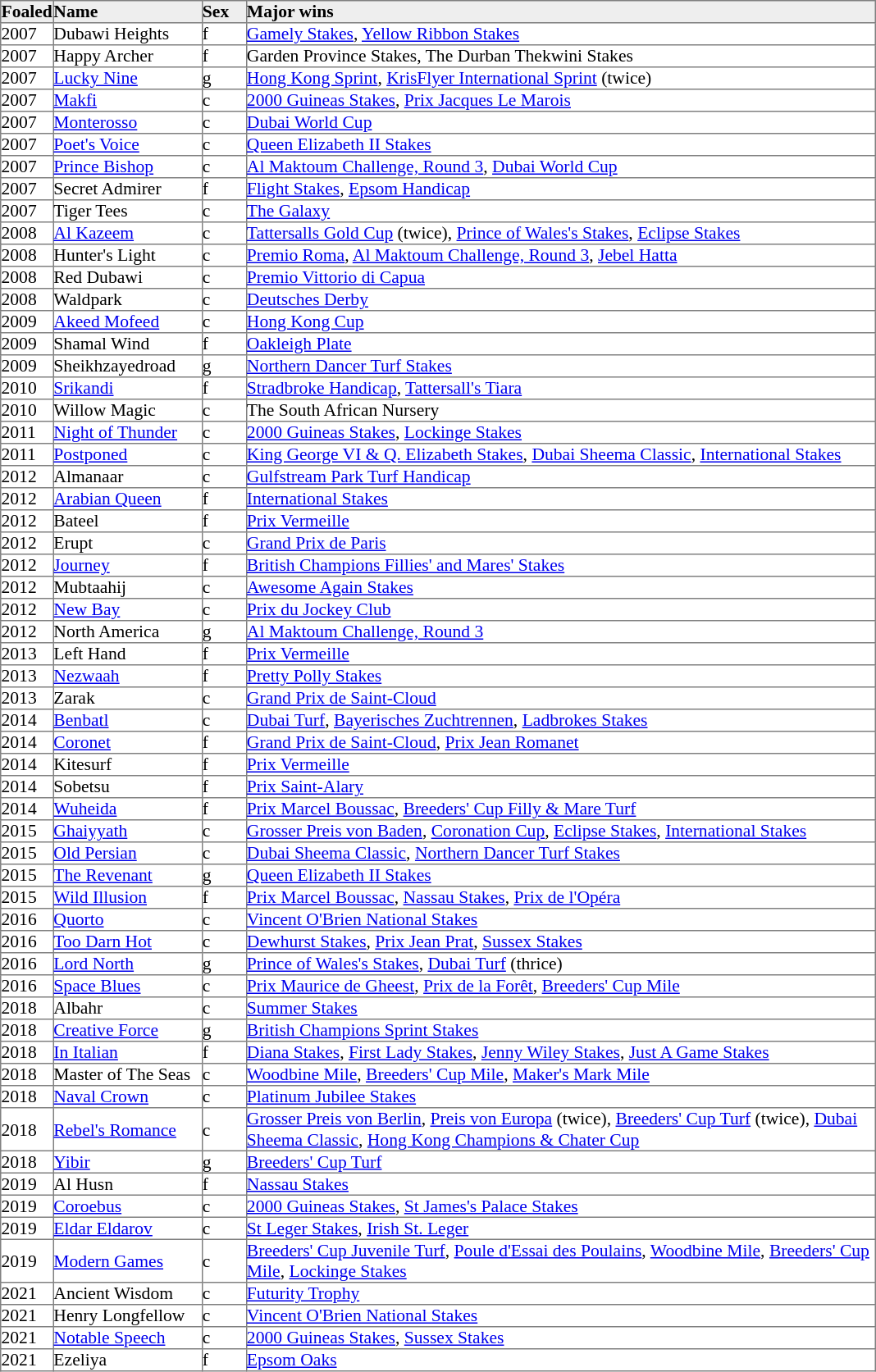<table border="1" cellpadding="0" style="border-collapse: collapse; font-size:90%">
<tr bgcolor="#eeeeee">
<td width="35px"><strong>Foaled</strong></td>
<td width="120px"><strong>Name</strong></td>
<td width="35px"><strong>Sex</strong></td>
<td width="510px"><strong>Major wins</strong></td>
</tr>
<tr>
<td>2007</td>
<td>Dubawi Heights</td>
<td>f</td>
<td><a href='#'>Gamely Stakes</a>, <a href='#'>Yellow Ribbon Stakes</a></td>
</tr>
<tr>
<td>2007</td>
<td>Happy Archer</td>
<td>f</td>
<td>Garden Province Stakes, The Durban Thekwini Stakes</td>
</tr>
<tr>
<td>2007</td>
<td><a href='#'>Lucky Nine</a></td>
<td>g</td>
<td><a href='#'>Hong Kong Sprint</a>, <a href='#'>KrisFlyer International Sprint</a> (twice)</td>
</tr>
<tr>
<td>2007</td>
<td><a href='#'>Makfi</a></td>
<td>c</td>
<td><a href='#'>2000 Guineas Stakes</a>, <a href='#'>Prix Jacques Le Marois</a></td>
</tr>
<tr>
<td>2007</td>
<td><a href='#'>Monterosso</a></td>
<td>c</td>
<td><a href='#'>Dubai World Cup</a></td>
</tr>
<tr>
<td>2007</td>
<td><a href='#'>Poet's Voice</a></td>
<td>c</td>
<td><a href='#'>Queen Elizabeth II Stakes</a></td>
</tr>
<tr>
<td>2007</td>
<td><a href='#'>Prince Bishop</a></td>
<td>c</td>
<td><a href='#'>Al Maktoum Challenge, Round 3</a>, <a href='#'>Dubai World Cup</a></td>
</tr>
<tr>
<td>2007</td>
<td>Secret Admirer</td>
<td>f</td>
<td><a href='#'>Flight Stakes</a>, <a href='#'>Epsom Handicap</a></td>
</tr>
<tr>
<td>2007</td>
<td>Tiger Tees</td>
<td>c</td>
<td><a href='#'>The Galaxy</a></td>
</tr>
<tr>
<td>2008</td>
<td><a href='#'>Al Kazeem</a></td>
<td>c</td>
<td><a href='#'>Tattersalls Gold Cup</a> (twice), <a href='#'>Prince of Wales's Stakes</a>, <a href='#'>Eclipse Stakes</a></td>
</tr>
<tr>
<td>2008</td>
<td>Hunter's Light</td>
<td>c</td>
<td><a href='#'>Premio Roma</a>, <a href='#'>Al Maktoum Challenge, Round 3</a>, <a href='#'>Jebel Hatta</a></td>
</tr>
<tr>
<td>2008</td>
<td>Red Dubawi</td>
<td>c</td>
<td><a href='#'>Premio Vittorio di Capua</a></td>
</tr>
<tr>
<td>2008</td>
<td>Waldpark</td>
<td>c</td>
<td><a href='#'>Deutsches Derby</a></td>
</tr>
<tr>
<td>2009</td>
<td><a href='#'>Akeed Mofeed</a></td>
<td>c</td>
<td><a href='#'>Hong Kong Cup</a></td>
</tr>
<tr>
<td>2009</td>
<td>Shamal Wind</td>
<td>f</td>
<td><a href='#'>Oakleigh Plate</a></td>
</tr>
<tr>
<td>2009</td>
<td>Sheikhzayedroad</td>
<td>g</td>
<td><a href='#'>Northern Dancer Turf Stakes</a></td>
</tr>
<tr>
<td>2010</td>
<td><a href='#'>Srikandi</a></td>
<td>f</td>
<td><a href='#'>Stradbroke Handicap</a>, <a href='#'>Tattersall's Tiara</a></td>
</tr>
<tr>
<td>2010</td>
<td>Willow Magic</td>
<td>c</td>
<td>The South African Nursery</td>
</tr>
<tr>
<td>2011</td>
<td><a href='#'>Night of Thunder</a></td>
<td>c</td>
<td><a href='#'>2000 Guineas Stakes</a>, <a href='#'>Lockinge Stakes</a></td>
</tr>
<tr>
<td>2011</td>
<td><a href='#'>Postponed</a></td>
<td>c</td>
<td><a href='#'>King George VI & Q. Elizabeth Stakes</a>, <a href='#'>Dubai Sheema Classic</a>, <a href='#'>International Stakes</a></td>
</tr>
<tr>
<td>2012</td>
<td>Almanaar</td>
<td>c</td>
<td><a href='#'>Gulfstream Park Turf Handicap</a></td>
</tr>
<tr>
<td>2012</td>
<td><a href='#'>Arabian Queen</a></td>
<td>f</td>
<td><a href='#'>International Stakes</a></td>
</tr>
<tr>
<td>2012</td>
<td>Bateel</td>
<td>f</td>
<td><a href='#'>Prix Vermeille</a></td>
</tr>
<tr>
<td>2012</td>
<td>Erupt</td>
<td>c</td>
<td><a href='#'>Grand Prix de Paris</a></td>
</tr>
<tr>
<td>2012</td>
<td><a href='#'>Journey</a></td>
<td>f</td>
<td><a href='#'>British Champions Fillies' and Mares' Stakes</a></td>
</tr>
<tr>
<td>2012</td>
<td>Mubtaahij</td>
<td>c</td>
<td><a href='#'>Awesome Again Stakes</a></td>
</tr>
<tr>
<td>2012</td>
<td><a href='#'>New Bay</a></td>
<td>c</td>
<td><a href='#'>Prix du Jockey Club</a></td>
</tr>
<tr>
<td>2012</td>
<td>North America</td>
<td>g</td>
<td><a href='#'>Al Maktoum Challenge, Round 3</a></td>
</tr>
<tr>
<td>2013</td>
<td>Left Hand</td>
<td>f</td>
<td><a href='#'>Prix Vermeille</a></td>
</tr>
<tr>
<td>2013</td>
<td><a href='#'>Nezwaah</a></td>
<td>f</td>
<td><a href='#'>Pretty Polly Stakes</a></td>
</tr>
<tr>
<td>2013</td>
<td>Zarak</td>
<td>c</td>
<td><a href='#'>Grand Prix de Saint-Cloud</a></td>
</tr>
<tr>
<td>2014</td>
<td><a href='#'>Benbatl</a></td>
<td>c</td>
<td><a href='#'>Dubai Turf</a>, <a href='#'>Bayerisches Zuchtrennen</a>, <a href='#'>Ladbrokes Stakes</a></td>
</tr>
<tr>
<td>2014</td>
<td><a href='#'>Coronet</a></td>
<td>f</td>
<td><a href='#'>Grand Prix de Saint-Cloud</a>, <a href='#'>Prix Jean Romanet</a></td>
</tr>
<tr>
<td>2014</td>
<td>Kitesurf</td>
<td>f</td>
<td><a href='#'>Prix Vermeille</a></td>
</tr>
<tr>
<td>2014</td>
<td>Sobetsu</td>
<td>f</td>
<td><a href='#'>Prix Saint-Alary</a></td>
</tr>
<tr>
<td>2014</td>
<td><a href='#'>Wuheida</a></td>
<td>f</td>
<td><a href='#'>Prix Marcel Boussac</a>, <a href='#'>Breeders' Cup Filly & Mare Turf</a></td>
</tr>
<tr>
<td>2015</td>
<td><a href='#'>Ghaiyyath</a></td>
<td>c</td>
<td><a href='#'>Grosser Preis von Baden</a>, <a href='#'>Coronation Cup</a>, <a href='#'>Eclipse Stakes</a>, <a href='#'>International Stakes</a></td>
</tr>
<tr>
<td>2015</td>
<td><a href='#'>Old Persian</a></td>
<td>c</td>
<td><a href='#'>Dubai Sheema Classic</a>, <a href='#'>Northern Dancer Turf Stakes</a></td>
</tr>
<tr>
<td>2015</td>
<td><a href='#'>The Revenant</a></td>
<td>g</td>
<td><a href='#'>Queen Elizabeth II Stakes</a></td>
</tr>
<tr>
<td>2015</td>
<td><a href='#'>Wild Illusion</a></td>
<td>f</td>
<td><a href='#'>Prix Marcel Boussac</a>, <a href='#'>Nassau Stakes</a>, <a href='#'>Prix de l'Opéra</a></td>
</tr>
<tr>
<td>2016</td>
<td><a href='#'>Quorto</a></td>
<td>c</td>
<td><a href='#'>Vincent O'Brien National Stakes</a></td>
</tr>
<tr>
<td>2016</td>
<td><a href='#'>Too Darn Hot</a></td>
<td>c</td>
<td><a href='#'>Dewhurst Stakes</a>, <a href='#'>Prix Jean Prat</a>, <a href='#'>Sussex Stakes</a></td>
</tr>
<tr>
<td>2016</td>
<td><a href='#'>Lord North</a></td>
<td>g</td>
<td><a href='#'>Prince of Wales's Stakes</a>, <a href='#'>Dubai Turf</a> (thrice)</td>
</tr>
<tr>
<td>2016</td>
<td><a href='#'>Space Blues</a></td>
<td>c</td>
<td><a href='#'>Prix Maurice de Gheest</a>, <a href='#'>Prix de la Forêt</a>, <a href='#'>Breeders' Cup Mile</a></td>
</tr>
<tr>
<td>2018</td>
<td>Albahr</td>
<td>c</td>
<td><a href='#'>Summer Stakes</a></td>
</tr>
<tr>
<td>2018</td>
<td><a href='#'>Creative Force</a></td>
<td>g</td>
<td><a href='#'>British Champions Sprint Stakes</a></td>
</tr>
<tr>
<td>2018</td>
<td><a href='#'>In Italian</a></td>
<td>f</td>
<td><a href='#'>Diana Stakes</a>, <a href='#'>First Lady Stakes</a>, <a href='#'>Jenny Wiley Stakes</a>, <a href='#'>Just A Game Stakes</a></td>
</tr>
<tr>
<td>2018</td>
<td>Master of The Seas</td>
<td>c</td>
<td><a href='#'>Woodbine Mile</a>, <a href='#'>Breeders' Cup Mile</a>, <a href='#'>Maker's Mark Mile</a></td>
</tr>
<tr>
<td>2018</td>
<td><a href='#'>Naval Crown</a></td>
<td>c</td>
<td><a href='#'>Platinum Jubilee Stakes</a></td>
</tr>
<tr>
<td>2018</td>
<td><a href='#'>Rebel's Romance</a></td>
<td>c</td>
<td><a href='#'>Grosser Preis von Berlin</a>, <a href='#'>Preis von Europa</a> (twice), <a href='#'>Breeders' Cup Turf</a> (twice), <a href='#'>Dubai Sheema Classic</a>, <a href='#'>Hong Kong Champions & Chater Cup</a></td>
</tr>
<tr>
<td>2018</td>
<td><a href='#'>Yibir</a></td>
<td>g</td>
<td><a href='#'>Breeders' Cup Turf</a></td>
</tr>
<tr>
<td>2019</td>
<td>Al Husn</td>
<td>f</td>
<td><a href='#'>Nassau Stakes</a></td>
</tr>
<tr>
<td>2019</td>
<td><a href='#'>Coroebus</a></td>
<td>c</td>
<td><a href='#'>2000 Guineas Stakes</a>, <a href='#'>St James's Palace Stakes</a></td>
</tr>
<tr>
<td>2019</td>
<td><a href='#'>Eldar Eldarov</a></td>
<td>c</td>
<td><a href='#'>St Leger Stakes</a>, <a href='#'>Irish St. Leger</a></td>
</tr>
<tr>
<td>2019</td>
<td><a href='#'>Modern Games</a></td>
<td>c</td>
<td><a href='#'>Breeders' Cup Juvenile Turf</a>, <a href='#'>Poule d'Essai des Poulains</a>, <a href='#'>Woodbine Mile</a>, <a href='#'>Breeders' Cup Mile</a>, <a href='#'>Lockinge Stakes</a></td>
</tr>
<tr>
<td>2021</td>
<td>Ancient Wisdom</td>
<td>c</td>
<td><a href='#'>Futurity Trophy</a></td>
</tr>
<tr>
<td>2021</td>
<td>Henry Longfellow</td>
<td>c</td>
<td><a href='#'>Vincent O'Brien National Stakes</a></td>
</tr>
<tr>
<td>2021</td>
<td><a href='#'>Notable Speech</a></td>
<td>c</td>
<td><a href='#'>2000 Guineas Stakes</a>, <a href='#'>Sussex Stakes</a></td>
</tr>
<tr>
<td>2021</td>
<td>Ezeliya</td>
<td>f</td>
<td><a href='#'>Epsom Oaks</a></td>
</tr>
</table>
